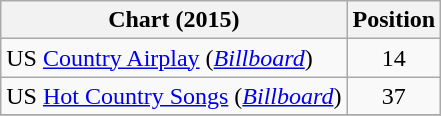<table class="wikitable sortable">
<tr>
<th scope="col">Chart (2015)</th>
<th scope="col">Position</th>
</tr>
<tr>
<td>US <a href='#'>Country Airplay</a> (<em><a href='#'>Billboard</a></em>)</td>
<td align="center">14</td>
</tr>
<tr>
<td>US <a href='#'>Hot Country Songs</a> (<em><a href='#'>Billboard</a></em>)</td>
<td align="center">37</td>
</tr>
<tr>
</tr>
</table>
